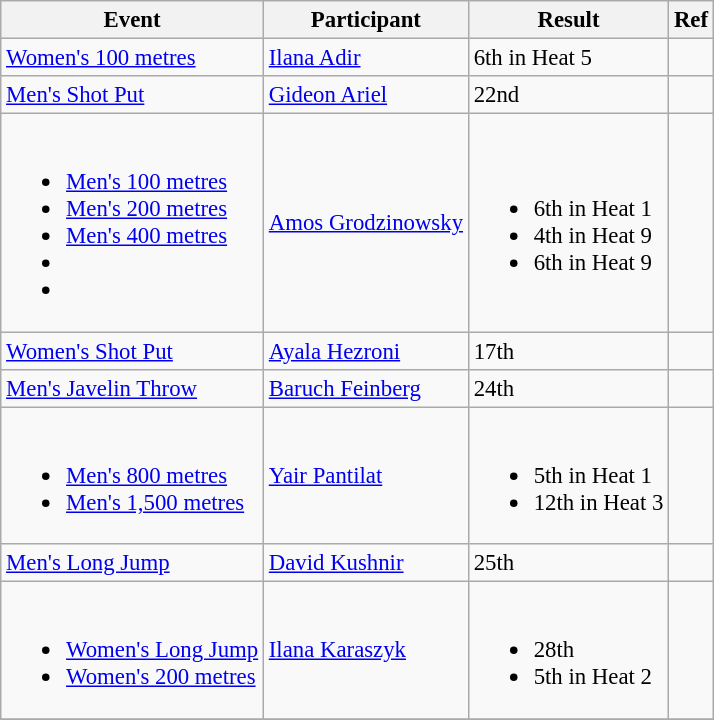<table class="wikitable" style="font-size: 95%;">
<tr>
<th>Event</th>
<th>Participant</th>
<th>Result</th>
<th>Ref</th>
</tr>
<tr>
<td><a href='#'>Women's 100 metres</a></td>
<td><a href='#'>Ilana Adir</a></td>
<td>6th in Heat 5</td>
<td></td>
</tr>
<tr>
<td><a href='#'>Men's Shot Put</a></td>
<td><a href='#'>Gideon Ariel</a></td>
<td>22nd</td>
<td></td>
</tr>
<tr>
<td><br><ul><li><a href='#'>Men's 100 metres</a></li><li><a href='#'>Men's 200 metres</a></li><li><a href='#'>Men's 400 metres</a></li><li></li><li></li></ul></td>
<td><a href='#'>Amos Grodzinowsky</a></td>
<td><br><ul><li>6th in Heat 1</li><li>4th in Heat 9</li><li>6th in Heat 9</li></ul></td>
<td></td>
</tr>
<tr>
<td><a href='#'>Women's Shot Put</a></td>
<td><a href='#'>Ayala Hezroni</a></td>
<td>17th</td>
<td></td>
</tr>
<tr>
<td><a href='#'>Men's Javelin Throw</a></td>
<td><a href='#'>Baruch Feinberg</a></td>
<td>24th</td>
<td></td>
</tr>
<tr>
<td><br><ul><li><a href='#'>Men's 800 metres</a></li><li><a href='#'>Men's 1,500 metres</a></li></ul></td>
<td><a href='#'>Yair Pantilat</a></td>
<td><br><ul><li>5th in Heat 1</li><li>12th in Heat 3</li></ul></td>
<td></td>
</tr>
<tr>
<td><a href='#'>Men's Long Jump</a></td>
<td><a href='#'>David Kushnir</a></td>
<td>25th</td>
<td></td>
</tr>
<tr>
<td><br><ul><li><a href='#'>Women's Long Jump</a></li><li><a href='#'>Women's 200 metres</a></li></ul></td>
<td><a href='#'>Ilana Karaszyk</a></td>
<td><br><ul><li>28th</li><li>5th in Heat 2</li></ul></td>
<td></td>
</tr>
<tr>
</tr>
</table>
